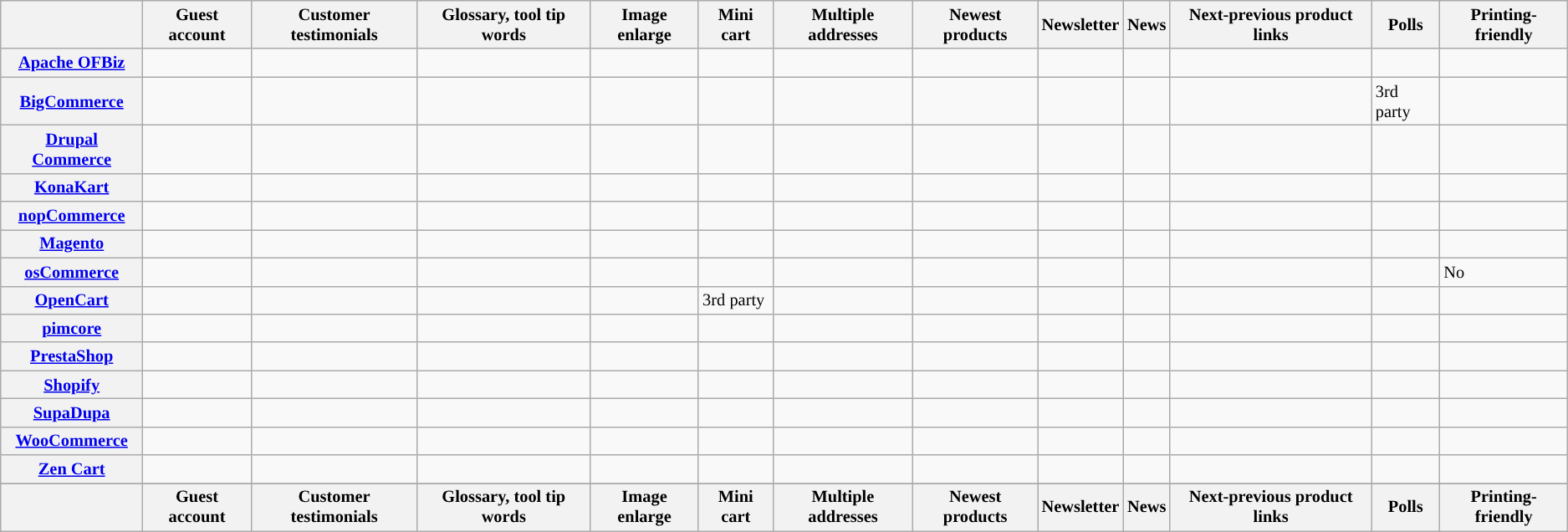<table class="wikitable sortable" style="font-size:85%;">
<tr>
<th scope="row"></th>
<th>Guest account</th>
<th>Customer testimonials</th>
<th>Glossary, tool tip words</th>
<th>Image enlarge</th>
<th>Mini cart</th>
<th>Multiple addresses</th>
<th>Newest products</th>
<th>Newsletter</th>
<th>News</th>
<th>Next-previous product links</th>
<th>Polls</th>
<th>Printing-friendly</th>
</tr>
<tr>
<th scope="row"><a href='#'>Apache OFBiz</a></th>
<td></td>
<td></td>
<td></td>
<td></td>
<td></td>
<td></td>
<td></td>
<td></td>
<td></td>
<td></td>
<td></td>
<td></td>
</tr>
<tr>
<th scope="row"><a href='#'>BigCommerce</a></th>
<td></td>
<td></td>
<td></td>
<td></td>
<td></td>
<td></td>
<td></td>
<td></td>
<td></td>
<td></td>
<td>3rd party</td>
<td></td>
</tr>
<tr>
<th scope="row"><a href='#'>Drupal Commerce</a></th>
<td></td>
<td></td>
<td></td>
<td></td>
<td></td>
<td></td>
<td></td>
<td></td>
<td></td>
<td></td>
<td></td>
<td></td>
</tr>
<tr>
<th scope="row"><a href='#'>KonaKart</a></th>
<td></td>
<td></td>
<td></td>
<td></td>
<td></td>
<td></td>
<td></td>
<td></td>
<td></td>
<td></td>
<td></td>
<td></td>
</tr>
<tr>
<th scope="row"><a href='#'>nopCommerce</a></th>
<td></td>
<td></td>
<td></td>
<td></td>
<td></td>
<td></td>
<td></td>
<td></td>
<td></td>
<td></td>
<td></td>
<td></td>
</tr>
<tr>
<th scope="row"><a href='#'>Magento</a></th>
<td></td>
<td></td>
<td></td>
<td></td>
<td></td>
<td></td>
<td></td>
<td></td>
<td></td>
<td></td>
<td></td>
<td></td>
</tr>
<tr>
<th scope="row"><a href='#'>osCommerce</a></th>
<td></td>
<td></td>
<td></td>
<td></td>
<td></td>
<td></td>
<td></td>
<td></td>
<td></td>
<td></td>
<td></td>
<td>No</td>
</tr>
<tr>
<th scope="row"><a href='#'>OpenCart</a></th>
<td></td>
<td></td>
<td></td>
<td></td>
<td>3rd party</td>
<td></td>
<td></td>
<td></td>
<td></td>
<td></td>
<td></td>
<td></td>
</tr>
<tr>
<th scope="row"><a href='#'>pimcore</a></th>
<td></td>
<td></td>
<td></td>
<td></td>
<td></td>
<td></td>
<td></td>
<td></td>
<td></td>
<td></td>
<td></td>
<td></td>
</tr>
<tr>
<th scope="row"><a href='#'>PrestaShop</a></th>
<td></td>
<td></td>
<td></td>
<td></td>
<td></td>
<td></td>
<td></td>
<td></td>
<td></td>
<td></td>
<td></td>
<td></td>
</tr>
<tr>
<th scope="row"><a href='#'>Shopify</a></th>
<td></td>
<td></td>
<td></td>
<td></td>
<td></td>
<td></td>
<td></td>
<td></td>
<td></td>
<td></td>
<td></td>
<td></td>
</tr>
<tr>
<th scope="row"><a href='#'>SupaDupa</a></th>
<td></td>
<td></td>
<td></td>
<td></td>
<td></td>
<td></td>
<td></td>
<td></td>
<td></td>
<td></td>
<td></td>
<td></td>
</tr>
<tr>
<th scope="row"><a href='#'>WooCommerce</a></th>
<td></td>
<td></td>
<td></td>
<td></td>
<td></td>
<td></td>
<td></td>
<td></td>
<td></td>
<td></td>
<td></td>
<td></td>
</tr>
<tr>
<th scope="row"><a href='#'>Zen Cart</a></th>
<td></td>
<td></td>
<td></td>
<td></td>
<td></td>
<td></td>
<td></td>
<td></td>
<td></td>
<td></td>
<td></td>
<td></td>
</tr>
<tr class="sortbottom">
</tr>
<tr>
<th></th>
<th>Guest account</th>
<th>Customer testimonials</th>
<th>Glossary, tool tip words</th>
<th>Image enlarge</th>
<th>Mini cart</th>
<th>Multiple addresses</th>
<th>Newest products</th>
<th>Newsletter</th>
<th>News</th>
<th>Next-previous product links</th>
<th>Polls</th>
<th>Printing-friendly</th>
</tr>
</table>
